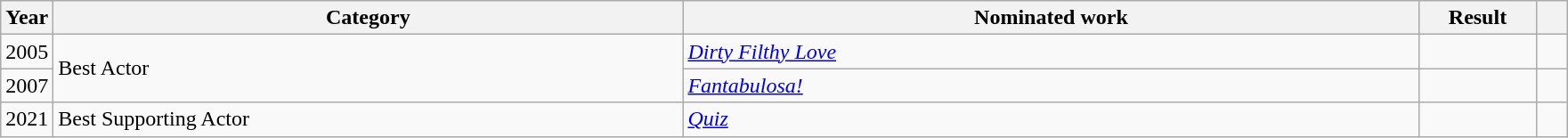<table class="wikitable">
<tr>
<th scope="col" style="width:1em;">Year</th>
<th scope="col" style="width:29em;">Category</th>
<th scope="col" style="width:34em;">Nominated work</th>
<th scope="col" style="width:5em;">Result</th>
<th scope="col" style="width:1em;"></th>
</tr>
<tr>
<td>2005</td>
<td rowspan="2">Best Actor</td>
<td><em><a href='#'>Dirty Filthy Love</a></em></td>
<td></td>
<td></td>
</tr>
<tr>
<td>2007</td>
<td><em><a href='#'>Fantabulosa!</a></em></td>
<td></td>
<td></td>
</tr>
<tr>
<td>2021</td>
<td>Best Supporting Actor</td>
<td><em><a href='#'>Quiz</a></em></td>
<td></td>
<td></td>
</tr>
</table>
